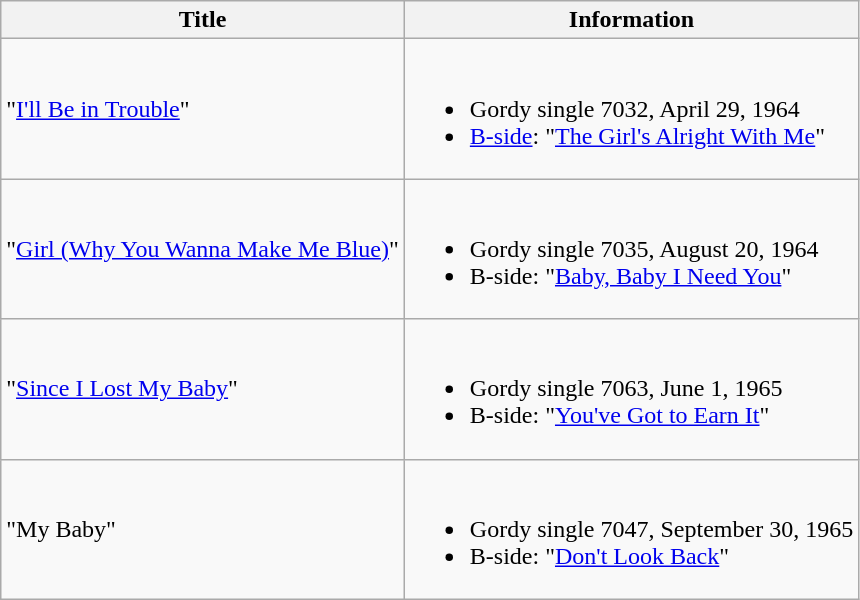<table class="wikitable">
<tr>
<th>Title</th>
<th>Information</th>
</tr>
<tr>
<td>"<a href='#'>I'll Be in Trouble</a>"</td>
<td><br><ul><li>Gordy single 7032, April 29, 1964</li><li><a href='#'>B-side</a>: "<a href='#'>The Girl's Alright With Me</a>"</li></ul></td>
</tr>
<tr>
<td>"<a href='#'>Girl (Why You Wanna Make Me Blue)</a>"</td>
<td><br><ul><li>Gordy single 7035, August 20, 1964</li><li>B-side: "<a href='#'>Baby, Baby I Need You</a>"</li></ul></td>
</tr>
<tr>
<td>"<a href='#'>Since I Lost My Baby</a>"</td>
<td><br><ul><li>Gordy single 7063, June 1, 1965</li><li>B-side: "<a href='#'>You've Got to Earn It</a>"</li></ul></td>
</tr>
<tr>
<td>"My Baby"</td>
<td><br><ul><li>Gordy single 7047, September 30, 1965</li><li>B-side: "<a href='#'>Don't Look Back</a>"</li></ul></td>
</tr>
</table>
